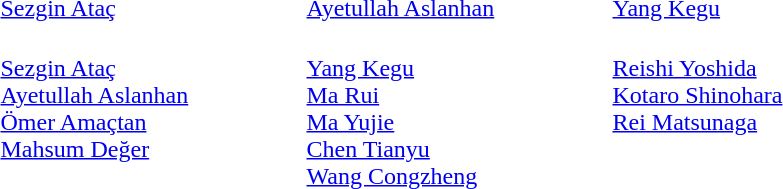<table>
<tr>
<td><a href='#'>Sezgin Ataç</a><br></td>
<td><a href='#'>Ayetullah Aslanhan</a><br></td>
<td><a href='#'>Yang Kegu</a><br></td>
</tr>
<tr>
<td width=200 valign=top><br><a href='#'>Sezgin Ataç</a><br><a href='#'>Ayetullah Aslanhan</a><br><a href='#'>Ömer Amaçtan</a><br><a href='#'>Mahsum Değer</a></td>
<td width=200 valign=top><br><a href='#'>Yang Kegu</a><br><a href='#'>Ma Rui</a><br><a href='#'>Ma Yujie</a><br><a href='#'>Chen Tianyu</a><br><a href='#'>Wang Congzheng</a></td>
<td width=200 valign=top><br><a href='#'>Reishi Yoshida</a><br><a href='#'>Kotaro Shinohara</a><br><a href='#'>Rei Matsunaga</a></td>
</tr>
</table>
